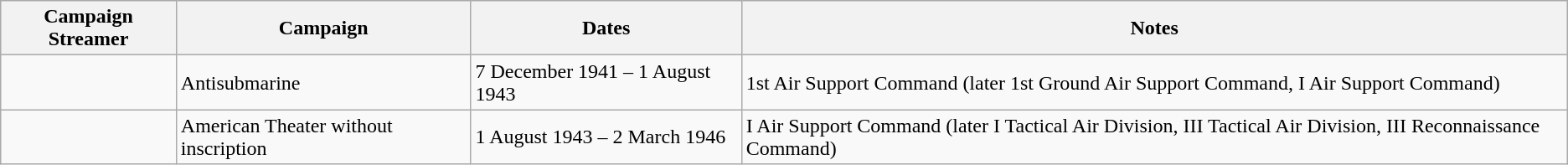<table class="wikitable">
<tr style="background:#efefef;">
<th>Campaign Streamer</th>
<th>Campaign</th>
<th>Dates</th>
<th>Notes</th>
</tr>
<tr>
<td></td>
<td>Antisubmarine</td>
<td>7 December 1941 – 1 August 1943</td>
<td>1st Air Support Command (later 1st Ground Air Support Command, I Air Support Command)</td>
</tr>
<tr>
<td></td>
<td>American Theater without inscription</td>
<td>1 August 1943 – 2 March 1946</td>
<td>I Air Support Command (later I Tactical Air Division, III Tactical Air Division, III Reconnaissance Command)</td>
</tr>
</table>
